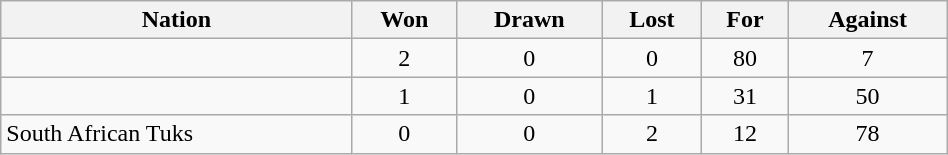<table class="wikitable" style="text-align: center; width:50%">
<tr>
<th>Nation</th>
<th>Won</th>
<th>Drawn</th>
<th>Lost</th>
<th>For</th>
<th>Against</th>
</tr>
<tr>
<td align=left></td>
<td>2</td>
<td>0</td>
<td>0</td>
<td>80</td>
<td>7</td>
</tr>
<tr>
<td align=left></td>
<td>1</td>
<td>0</td>
<td>1</td>
<td>31</td>
<td>50</td>
</tr>
<tr>
<td align=left> South African Tuks</td>
<td>0</td>
<td>0</td>
<td>2</td>
<td>12</td>
<td>78</td>
</tr>
</table>
